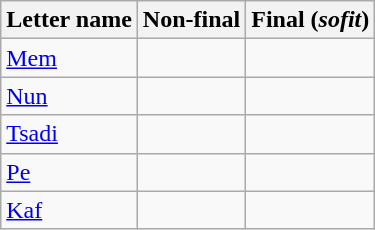<table class="wikitable">
<tr>
<th>Letter name</th>
<th>Non-final</th>
<th>Final (<em>sofit</em>)</th>
</tr>
<tr>
<td><a href='#'>Mem</a></td>
<td></td>
<td></td>
</tr>
<tr>
<td><a href='#'>Nun</a></td>
<td></td>
<td></td>
</tr>
<tr>
<td><a href='#'>Tsadi</a></td>
<td></td>
<td></td>
</tr>
<tr>
<td><a href='#'>Pe</a></td>
<td></td>
<td></td>
</tr>
<tr>
<td><a href='#'>Kaf</a></td>
<td></td>
<td></td>
</tr>
</table>
